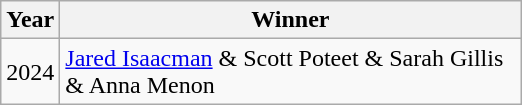<table class="wikitable">
<tr>
<th style="width:20px;">Year</th>
<th style="width:300px;">Winner</th>
</tr>
<tr>
<td>2024</td>
<td><a href='#'>Jared Isaacman</a> & Scott Poteet & Sarah Gillis & Anna Menon</td>
</tr>
</table>
